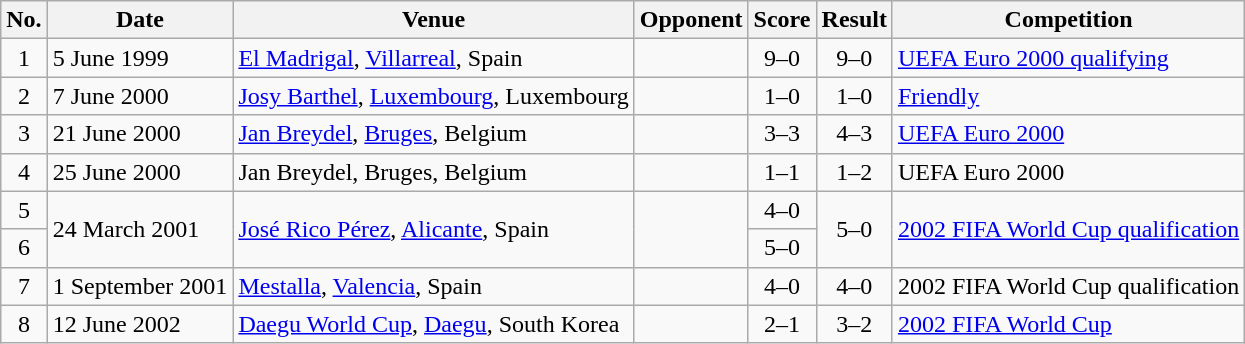<table class="wikitable sortable">
<tr>
<th scope="col">No.</th>
<th scope="col">Date</th>
<th scope="col">Venue</th>
<th scope="col">Opponent</th>
<th scope="col">Score</th>
<th scope="col">Result</th>
<th scope="col">Competition</th>
</tr>
<tr>
<td style="text-align:center">1</td>
<td>5 June 1999</td>
<td><a href='#'>El Madrigal</a>, <a href='#'>Villarreal</a>, Spain</td>
<td></td>
<td style="text-align:center">9–0</td>
<td style="text-align:center">9–0</td>
<td><a href='#'>UEFA Euro 2000 qualifying</a></td>
</tr>
<tr>
<td style="text-align:center">2</td>
<td>7 June 2000</td>
<td><a href='#'>Josy Barthel</a>, <a href='#'>Luxembourg</a>, Luxembourg</td>
<td></td>
<td style="text-align:center">1–0</td>
<td style="text-align:center">1–0</td>
<td><a href='#'>Friendly</a></td>
</tr>
<tr>
<td style="text-align:center">3</td>
<td>21 June 2000</td>
<td><a href='#'>Jan Breydel</a>, <a href='#'>Bruges</a>, Belgium</td>
<td></td>
<td style="text-align:center">3–3</td>
<td style="text-align:center">4–3</td>
<td><a href='#'>UEFA Euro 2000</a></td>
</tr>
<tr>
<td style="text-align:center">4</td>
<td>25 June 2000</td>
<td>Jan Breydel, Bruges, Belgium</td>
<td></td>
<td style="text-align:center">1–1</td>
<td style="text-align:center">1–2</td>
<td>UEFA Euro 2000</td>
</tr>
<tr>
<td style="text-align:center">5</td>
<td rowspan="2">24 March 2001</td>
<td rowspan="2"><a href='#'>José Rico Pérez</a>, <a href='#'>Alicante</a>, Spain</td>
<td rowspan="2"></td>
<td style="text-align:center">4–0</td>
<td rowspan="2" style="text-align:center">5–0</td>
<td rowspan="2"><a href='#'>2002 FIFA World Cup qualification</a></td>
</tr>
<tr>
<td style="text-align:center">6</td>
<td style="text-align:center">5–0</td>
</tr>
<tr>
<td style="text-align:center">7</td>
<td>1 September 2001</td>
<td><a href='#'>Mestalla</a>, <a href='#'>Valencia</a>, Spain</td>
<td></td>
<td style="text-align:center">4–0</td>
<td style="text-align:center">4–0</td>
<td>2002 FIFA World Cup qualification</td>
</tr>
<tr>
<td style="text-align:center">8</td>
<td>12 June 2002</td>
<td><a href='#'>Daegu World Cup</a>, <a href='#'>Daegu</a>, South Korea</td>
<td></td>
<td style="text-align:center">2–1</td>
<td style="text-align:center">3–2</td>
<td><a href='#'>2002 FIFA World Cup</a></td>
</tr>
</table>
